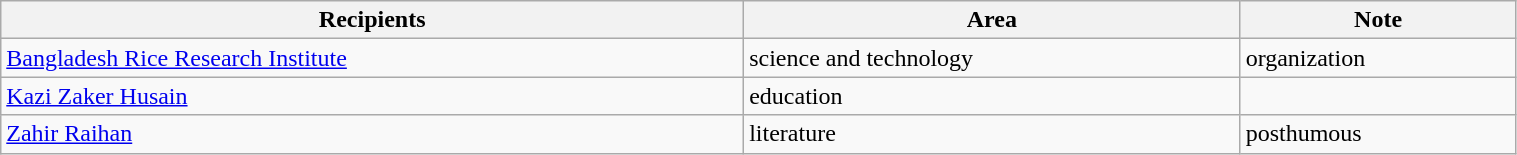<table class="wikitable" style="width:80%;">
<tr>
<th>Recipients</th>
<th>Area</th>
<th>Note</th>
</tr>
<tr>
<td><a href='#'>Bangladesh Rice Research Institute</a></td>
<td>science and technology</td>
<td>organization</td>
</tr>
<tr>
<td><a href='#'>Kazi Zaker Husain</a></td>
<td>education</td>
<td></td>
</tr>
<tr>
<td><a href='#'>Zahir Raihan</a></td>
<td>literature</td>
<td>posthumous</td>
</tr>
</table>
